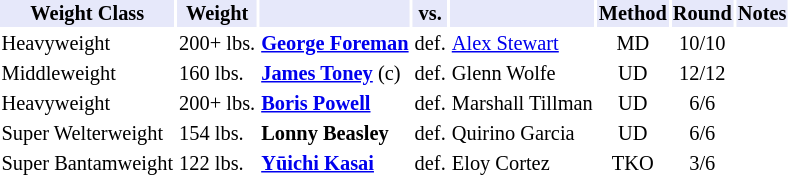<table class="toccolours" style="font-size: 85%;">
<tr>
<th style="background:#e6e8fa; color:#000; text-align:center;">Weight Class</th>
<th style="background:#e6e8fa; color:#000; text-align:center;">Weight</th>
<th style="background:#e6e8fa; color:#000; text-align:center;"></th>
<th style="background:#e6e8fa; color:#000; text-align:center;">vs.</th>
<th style="background:#e6e8fa; color:#000; text-align:center;"></th>
<th style="background:#e6e8fa; color:#000; text-align:center;">Method</th>
<th style="background:#e6e8fa; color:#000; text-align:center;">Round</th>
<th style="background:#e6e8fa; color:#000; text-align:center;">Notes</th>
</tr>
<tr>
<td>Heavyweight</td>
<td>200+ lbs.</td>
<td><strong><a href='#'>George Foreman</a></strong></td>
<td>def.</td>
<td><a href='#'>Alex Stewart</a></td>
<td align=center>MD</td>
<td align=center>10/10</td>
</tr>
<tr>
<td>Middleweight</td>
<td>160 lbs.</td>
<td><strong><a href='#'>James Toney</a></strong> (c)</td>
<td>def.</td>
<td>Glenn Wolfe</td>
<td align=center>UD</td>
<td align=center>12/12</td>
<td></td>
</tr>
<tr>
<td>Heavyweight</td>
<td>200+ lbs.</td>
<td><strong><a href='#'>Boris Powell</a></strong></td>
<td>def.</td>
<td>Marshall Tillman</td>
<td align=center>UD</td>
<td align=center>6/6</td>
</tr>
<tr>
<td>Super Welterweight</td>
<td>154 lbs.</td>
<td><strong>Lonny Beasley</strong></td>
<td>def.</td>
<td>Quirino Garcia</td>
<td align=center>UD</td>
<td align=center>6/6</td>
</tr>
<tr>
<td>Super Bantamweight</td>
<td>122 lbs.</td>
<td><strong><a href='#'>Yūichi Kasai</a></strong></td>
<td>def.</td>
<td>Eloy Cortez</td>
<td align=center>TKO</td>
<td align=center>3/6</td>
</tr>
</table>
